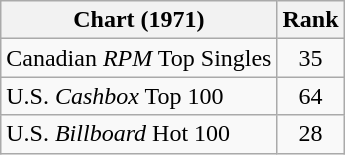<table class="wikitable sortable">
<tr>
<th>Chart (1971)</th>
<th>Rank</th>
</tr>
<tr>
<td>Canadian <em>RPM</em> Top Singles</td>
<td style="text-align:center;">35</td>
</tr>
<tr>
<td>U.S. <em>Cashbox</em> Top 100</td>
<td style="text-align:center;">64</td>
</tr>
<tr>
<td>U.S. <em>Billboard</em> Hot 100</td>
<td style="text-align:center;">28</td>
</tr>
</table>
